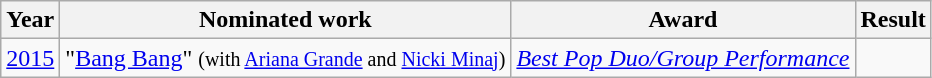<table class="wikitable">
<tr>
<th>Year</th>
<th>Nominated work</th>
<th>Award</th>
<th>Result</th>
</tr>
<tr>
<td rowspan="2"><a href='#'>2015</a></td>
<td rowspan="1">"<a href='#'>Bang Bang</a>" <small>(with <a href='#'>Ariana Grande</a> and <a href='#'>Nicki Minaj</a>)</small></td>
<td><em><a href='#'>Best Pop Duo/Group Performance</a></em></td>
<td></td>
</tr>
</table>
